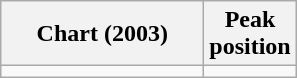<table class="wikitable sortable">
<tr>
<th style="width:8em;">Chart (2003)</th>
<th>Peak<br>position</th>
</tr>
<tr>
<td></td>
</tr>
</table>
